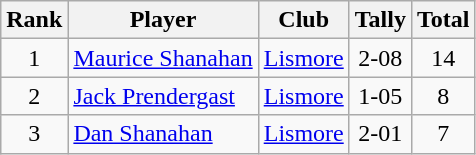<table class="wikitable">
<tr>
<th>Rank</th>
<th>Player</th>
<th>Club</th>
<th>Tally</th>
<th>Total</th>
</tr>
<tr>
<td rowspan="1" style="text-align:center;">1</td>
<td><a href='#'>Maurice Shanahan</a></td>
<td><a href='#'>Lismore</a></td>
<td align=center>2-08</td>
<td align=center>14</td>
</tr>
<tr>
<td rowspan="1" style="text-align:center;">2</td>
<td><a href='#'>Jack Prendergast</a></td>
<td><a href='#'>Lismore</a></td>
<td align=center>1-05</td>
<td align=center>8</td>
</tr>
<tr>
<td rowspan="1" style="text-align:center;">3</td>
<td><a href='#'>Dan Shanahan</a></td>
<td><a href='#'>Lismore</a></td>
<td align=center>2-01</td>
<td align=center>7</td>
</tr>
</table>
